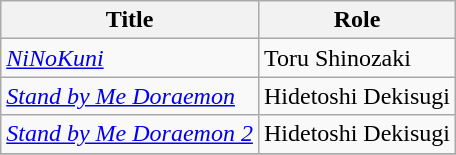<table class="wikitable">
<tr>
<th>Title</th>
<th>Role</th>
</tr>
<tr>
<td><em><a href='#'>NiNoKuni</a></em></td>
<td>Toru Shinozaki</td>
</tr>
<tr>
<td><em><a href='#'>Stand by Me Doraemon</a></em></td>
<td>Hidetoshi Dekisugi</td>
</tr>
<tr>
<td><em><a href='#'>Stand by Me Doraemon 2</a></em></td>
<td>Hidetoshi Dekisugi</td>
</tr>
<tr>
</tr>
</table>
